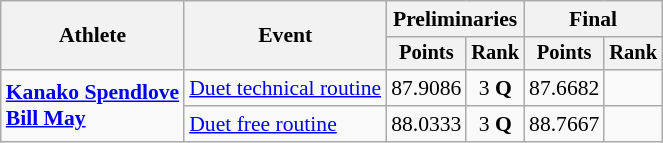<table class=wikitable style="font-size:90%">
<tr>
<th rowspan="2">Athlete</th>
<th rowspan="2">Event</th>
<th colspan="2">Preliminaries</th>
<th colspan="2">Final</th>
</tr>
<tr style="font-size:95%">
<th>Points</th>
<th>Rank</th>
<th>Points</th>
<th>Rank</th>
</tr>
<tr align=center>
<td align=left rowspan=2><strong><a href='#'>Kanako Spendlove</a><br><a href='#'>Bill May</a></strong></td>
<td align=left><a href='#'>Duet technical routine</a></td>
<td>87.9086</td>
<td>3 <strong>Q</strong></td>
<td>87.6682</td>
<td></td>
</tr>
<tr align=center>
<td align=left><a href='#'>Duet free routine</a></td>
<td>88.0333</td>
<td>3 <strong>Q</strong></td>
<td>88.7667</td>
<td></td>
</tr>
</table>
